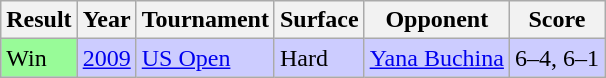<table class="sortable wikitable">
<tr>
<th>Result</th>
<th>Year</th>
<th>Tournament</th>
<th>Surface</th>
<th>Opponent</th>
<th>Score</th>
</tr>
<tr bgcolor=CCCCFF>
<td bgcolor=98FB98>Win</td>
<td><a href='#'>2009</a></td>
<td><a href='#'>US Open</a></td>
<td>Hard</td>
<td> <a href='#'>Yana Buchina</a></td>
<td>6–4, 6–1</td>
</tr>
</table>
